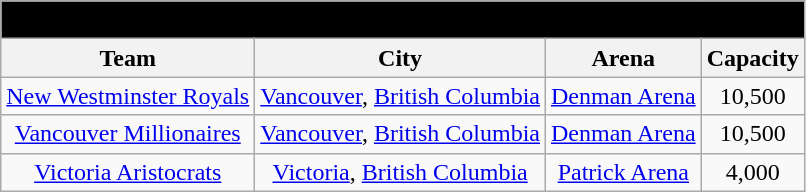<table class="wikitable" style="width:auto; text-align:center;">
<tr>
<td bgcolor="#000000" align="center" colspan="6"><strong><span>1913–14 Pacific Coast Hockey Association</span></strong></td>
</tr>
<tr>
<th>Team</th>
<th>City</th>
<th>Arena</th>
<th>Capacity</th>
</tr>
<tr>
<td><a href='#'>New Westminster Royals</a></td>
<td><a href='#'>Vancouver</a>, <a href='#'>British Columbia</a></td>
<td><a href='#'>Denman Arena</a></td>
<td>10,500</td>
</tr>
<tr>
<td><a href='#'>Vancouver Millionaires</a></td>
<td><a href='#'>Vancouver</a>, <a href='#'>British Columbia</a></td>
<td><a href='#'>Denman Arena</a></td>
<td>10,500</td>
</tr>
<tr>
<td><a href='#'>Victoria Aristocrats</a></td>
<td><a href='#'>Victoria</a>, <a href='#'>British Columbia</a></td>
<td><a href='#'>Patrick Arena</a></td>
<td>4,000</td>
</tr>
</table>
